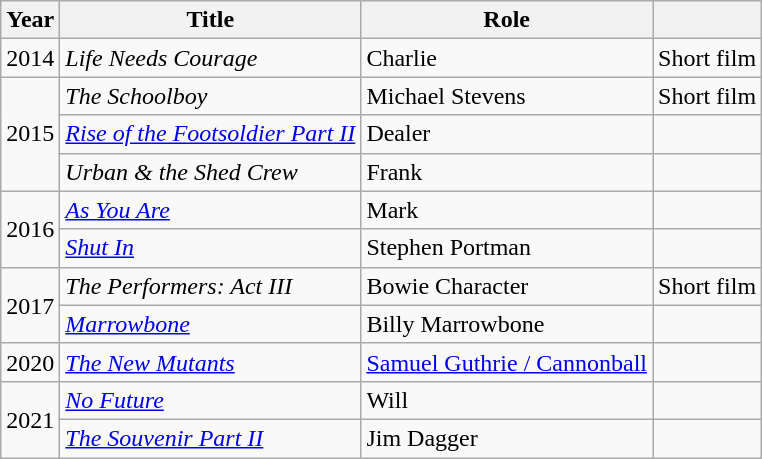<table class="wikitable sortable">
<tr>
<th>Year</th>
<th>Title</th>
<th>Role</th>
<th></th>
</tr>
<tr>
<td>2014</td>
<td><em>Life Needs Courage</em></td>
<td>Charlie</td>
<td>Short film</td>
</tr>
<tr>
<td rowspan="3">2015</td>
<td><em>The Schoolboy</em></td>
<td>Michael Stevens</td>
<td>Short film</td>
</tr>
<tr>
<td><em><a href='#'>Rise of the Footsoldier Part II</a></em></td>
<td>Dealer</td>
<td></td>
</tr>
<tr>
<td><em>Urban & the Shed Crew</em></td>
<td>Frank</td>
<td></td>
</tr>
<tr>
<td rowspan="2">2016</td>
<td><em><a href='#'>As You Are</a></em></td>
<td>Mark</td>
<td></td>
</tr>
<tr>
<td><em><a href='#'>Shut In</a></em></td>
<td>Stephen Portman</td>
<td></td>
</tr>
<tr>
<td rowspan="2">2017</td>
<td><em>The Performers: Act III</em></td>
<td>Bowie Character</td>
<td>Short film</td>
</tr>
<tr>
<td><em><a href='#'>Marrowbone</a></em></td>
<td>Billy Marrowbone</td>
<td></td>
</tr>
<tr>
<td>2020</td>
<td><em><a href='#'>The New Mutants</a></em></td>
<td><a href='#'>Samuel Guthrie / Cannonball</a></td>
<td></td>
</tr>
<tr>
<td rowspan="2">2021</td>
<td><em><a href='#'>No Future</a></em></td>
<td>Will</td>
<td></td>
</tr>
<tr>
<td><em><a href='#'>The Souvenir Part II</a></em></td>
<td>Jim Dagger</td>
<td></td>
</tr>
</table>
